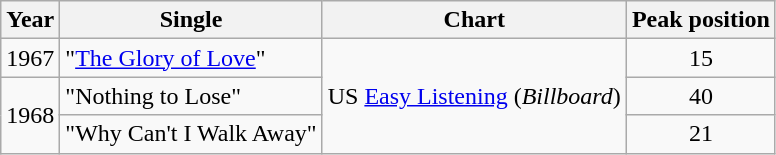<table class="wikitable">
<tr>
<th>Year</th>
<th>Single</th>
<th>Chart</th>
<th>Peak position</th>
</tr>
<tr>
<td>1967</td>
<td>"<a href='#'>The Glory of Love</a>"</td>
<td rowspan="3">US <a href='#'>Easy Listening</a> (<em>Billboard</em>)</td>
<td align="center">15</td>
</tr>
<tr>
<td rowspan="2">1968</td>
<td>"Nothing to Lose"</td>
<td align="center">40</td>
</tr>
<tr>
<td>"Why Can't I Walk Away"</td>
<td align="center">21</td>
</tr>
</table>
